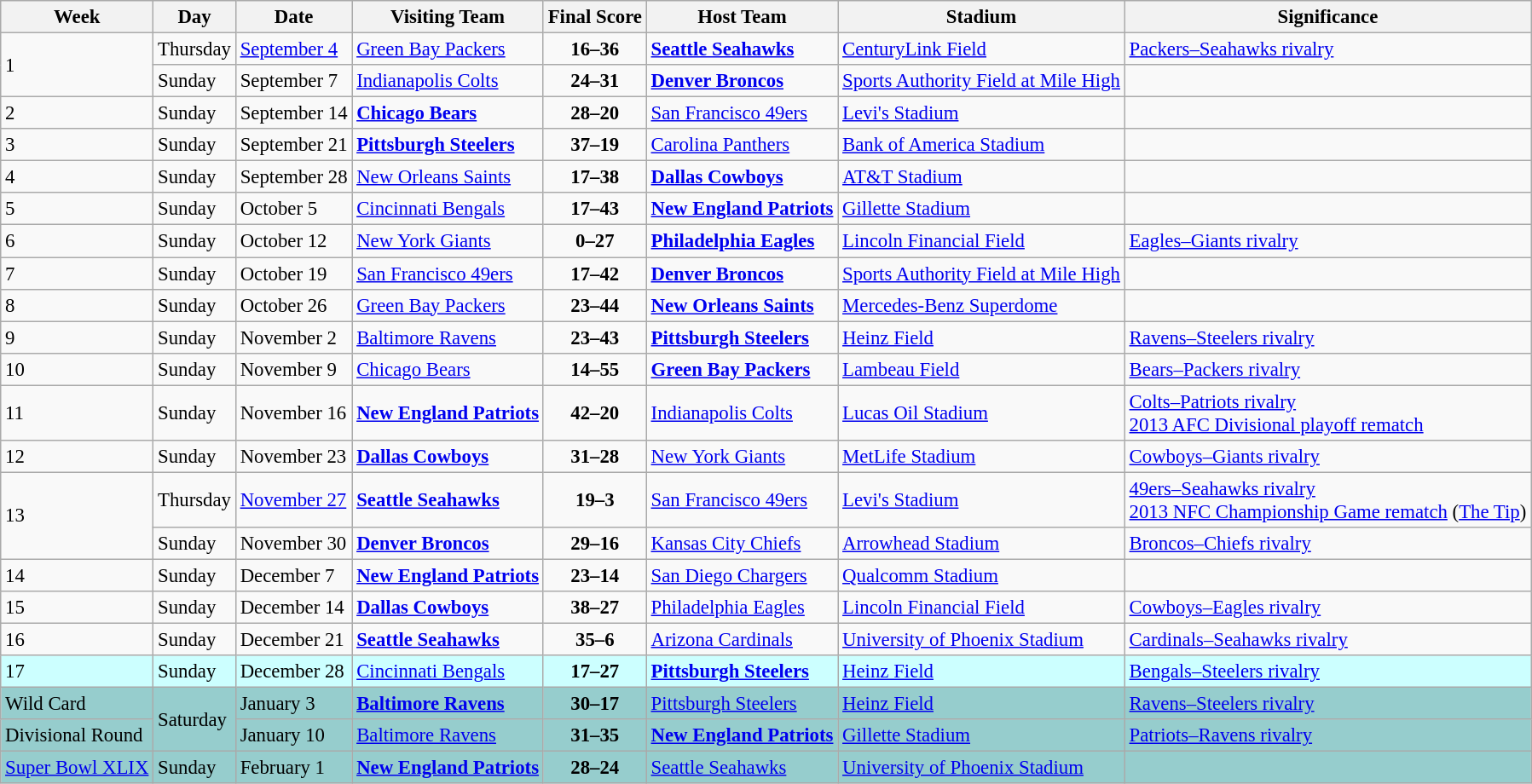<table class="wikitable" style="font-size: 95%;">
<tr>
<th>Week</th>
<th>Day</th>
<th>Date</th>
<th>Visiting Team</th>
<th>Final Score</th>
<th>Host Team</th>
<th>Stadium</th>
<th>Significance</th>
</tr>
<tr>
<td rowspan="2">1</td>
<td>Thursday</td>
<td><a href='#'>September 4</a></td>
<td><a href='#'>Green Bay Packers</a></td>
<td align="center"><strong>16–36</strong></td>
<td><strong><a href='#'>Seattle Seahawks</a></strong></td>
<td><a href='#'>CenturyLink Field</a></td>
<td><a href='#'>Packers–Seahawks rivalry</a></td>
</tr>
<tr>
<td>Sunday</td>
<td>September 7</td>
<td><a href='#'>Indianapolis Colts</a></td>
<td align="center"><strong>24–31</strong></td>
<td><strong><a href='#'>Denver Broncos</a></strong></td>
<td><a href='#'>Sports Authority Field at Mile High</a></td>
<td></td>
</tr>
<tr>
<td>2</td>
<td>Sunday</td>
<td>September 14</td>
<td><strong><a href='#'>Chicago Bears</a></strong></td>
<td align="center"><strong>28–20</strong></td>
<td><a href='#'>San Francisco 49ers</a></td>
<td><a href='#'>Levi's Stadium</a></td>
<td></td>
</tr>
<tr>
<td>3</td>
<td>Sunday</td>
<td>September 21</td>
<td><strong><a href='#'>Pittsburgh Steelers</a></strong></td>
<td align="center"><strong>37–19</strong></td>
<td><a href='#'>Carolina Panthers</a></td>
<td><a href='#'>Bank of America Stadium</a></td>
<td></td>
</tr>
<tr>
<td>4</td>
<td>Sunday</td>
<td>September 28</td>
<td><a href='#'>New Orleans Saints</a></td>
<td align="center"><strong>17–38</strong></td>
<td><strong><a href='#'>Dallas Cowboys</a></strong></td>
<td><a href='#'>AT&T Stadium</a></td>
<td></td>
</tr>
<tr>
<td>5</td>
<td>Sunday</td>
<td>October 5</td>
<td><a href='#'>Cincinnati Bengals</a></td>
<td align="center"><strong>17–43</strong></td>
<td><strong><a href='#'>New England Patriots</a></strong></td>
<td><a href='#'>Gillette Stadium</a></td>
<td></td>
</tr>
<tr>
<td>6</td>
<td>Sunday</td>
<td>October 12</td>
<td><a href='#'>New York Giants</a></td>
<td align="center"><strong>0–27</strong></td>
<td><strong><a href='#'>Philadelphia Eagles</a></strong></td>
<td><a href='#'>Lincoln Financial Field</a></td>
<td><a href='#'>Eagles–Giants rivalry</a></td>
</tr>
<tr>
<td>7</td>
<td>Sunday</td>
<td>October 19</td>
<td><a href='#'>San Francisco 49ers</a></td>
<td align="center"><strong>17–42</strong></td>
<td><strong><a href='#'>Denver Broncos</a></strong></td>
<td><a href='#'>Sports Authority Field at Mile High</a></td>
<td></td>
</tr>
<tr>
<td>8</td>
<td>Sunday</td>
<td>October 26</td>
<td><a href='#'>Green Bay Packers</a></td>
<td align="center"><strong>23–44</strong></td>
<td><strong><a href='#'>New Orleans Saints</a></strong></td>
<td><a href='#'>Mercedes-Benz Superdome</a></td>
<td></td>
</tr>
<tr>
<td>9</td>
<td>Sunday</td>
<td>November 2</td>
<td><a href='#'>Baltimore Ravens</a></td>
<td align="center"><strong>23–43</strong></td>
<td><strong><a href='#'>Pittsburgh Steelers</a></strong></td>
<td><a href='#'>Heinz Field</a></td>
<td><a href='#'>Ravens–Steelers rivalry</a></td>
</tr>
<tr>
<td>10</td>
<td>Sunday</td>
<td>November 9</td>
<td><a href='#'>Chicago Bears</a></td>
<td align="center"><strong>14–55</strong></td>
<td><strong><a href='#'>Green Bay Packers</a></strong></td>
<td><a href='#'>Lambeau Field</a></td>
<td><a href='#'>Bears–Packers rivalry</a></td>
</tr>
<tr>
<td>11</td>
<td>Sunday</td>
<td>November 16</td>
<td><strong><a href='#'>New England Patriots</a></strong></td>
<td align="center"><strong>42–20</strong></td>
<td><a href='#'>Indianapolis Colts</a></td>
<td><a href='#'>Lucas Oil Stadium</a></td>
<td><a href='#'>Colts–Patriots rivalry</a><br><a href='#'>2013 AFC Divisional playoff rematch</a></td>
</tr>
<tr>
<td>12</td>
<td>Sunday</td>
<td>November 23</td>
<td><strong><a href='#'>Dallas Cowboys</a></strong></td>
<td align="center"><strong>31–28</strong></td>
<td><a href='#'>New York Giants</a></td>
<td><a href='#'>MetLife Stadium</a></td>
<td><a href='#'>Cowboys–Giants rivalry</a></td>
</tr>
<tr>
<td rowspan="2">13</td>
<td>Thursday</td>
<td><a href='#'>November 27</a></td>
<td><strong><a href='#'>Seattle Seahawks</a></strong></td>
<td align="center"><strong>19–3</strong></td>
<td><a href='#'>San Francisco 49ers</a></td>
<td><a href='#'>Levi's Stadium</a></td>
<td><a href='#'>49ers–Seahawks rivalry</a><br><a href='#'>2013 NFC Championship Game rematch</a> (<a href='#'>The Tip</a>)</td>
</tr>
<tr>
<td>Sunday</td>
<td>November 30</td>
<td><strong><a href='#'>Denver Broncos</a></strong></td>
<td align="center"><strong>29–16</strong></td>
<td><a href='#'>Kansas City Chiefs</a></td>
<td><a href='#'>Arrowhead Stadium</a></td>
<td><a href='#'>Broncos–Chiefs rivalry</a></td>
</tr>
<tr>
<td>14</td>
<td>Sunday</td>
<td>December 7</td>
<td><strong><a href='#'>New England Patriots</a></strong></td>
<td align="center"><strong>23–14</strong></td>
<td><a href='#'>San Diego Chargers</a></td>
<td><a href='#'>Qualcomm Stadium</a></td>
<td></td>
</tr>
<tr>
<td>15</td>
<td>Sunday</td>
<td>December 14</td>
<td><strong><a href='#'>Dallas Cowboys</a></strong></td>
<td align="center"><strong>38–27</strong></td>
<td><a href='#'>Philadelphia Eagles</a></td>
<td><a href='#'>Lincoln Financial Field</a></td>
<td><a href='#'>Cowboys–Eagles rivalry</a></td>
</tr>
<tr>
<td>16</td>
<td>Sunday</td>
<td>December 21</td>
<td><strong><a href='#'>Seattle Seahawks</a></strong></td>
<td align="center"><strong>35–6</strong></td>
<td><a href='#'>Arizona Cardinals</a></td>
<td><a href='#'>University of Phoenix Stadium</a></td>
<td><a href='#'>Cardinals–Seahawks rivalry</a></td>
</tr>
<tr bgcolor="#ccffff">
<td>17</td>
<td>Sunday</td>
<td>December 28</td>
<td><a href='#'>Cincinnati Bengals</a></td>
<td align="center"><strong>17–27</strong></td>
<td><strong><a href='#'>Pittsburgh Steelers</a></strong></td>
<td><a href='#'>Heinz Field</a></td>
<td><a href='#'>Bengals–Steelers rivalry</a></td>
</tr>
<tr bgcolor="#96cdcd">
<td>Wild Card</td>
<td rowspan="2">Saturday</td>
<td>January 3</td>
<td><strong><a href='#'>Baltimore Ravens</a></strong></td>
<td align="center"><strong>30–17</strong></td>
<td><a href='#'>Pittsburgh Steelers</a></td>
<td><a href='#'>Heinz Field</a></td>
<td><a href='#'>Ravens–Steelers rivalry</a></td>
</tr>
<tr bgcolor="#96cdcd">
<td>Divisional Round</td>
<td>January 10</td>
<td><a href='#'>Baltimore Ravens</a></td>
<td align="center"><strong>31–35</strong></td>
<td><strong><a href='#'>New England Patriots</a></strong></td>
<td><a href='#'>Gillette Stadium</a></td>
<td><a href='#'>Patriots–Ravens rivalry</a></td>
</tr>
<tr bgcolor="#96cdcd">
<td><a href='#'>Super Bowl XLIX</a></td>
<td>Sunday</td>
<td>February 1</td>
<td><strong><a href='#'>New England Patriots</a></strong></td>
<td align="center"><strong>28–24</strong></td>
<td><a href='#'>Seattle Seahawks</a></td>
<td><a href='#'>University of Phoenix Stadium</a></td>
<td></td>
</tr>
</table>
